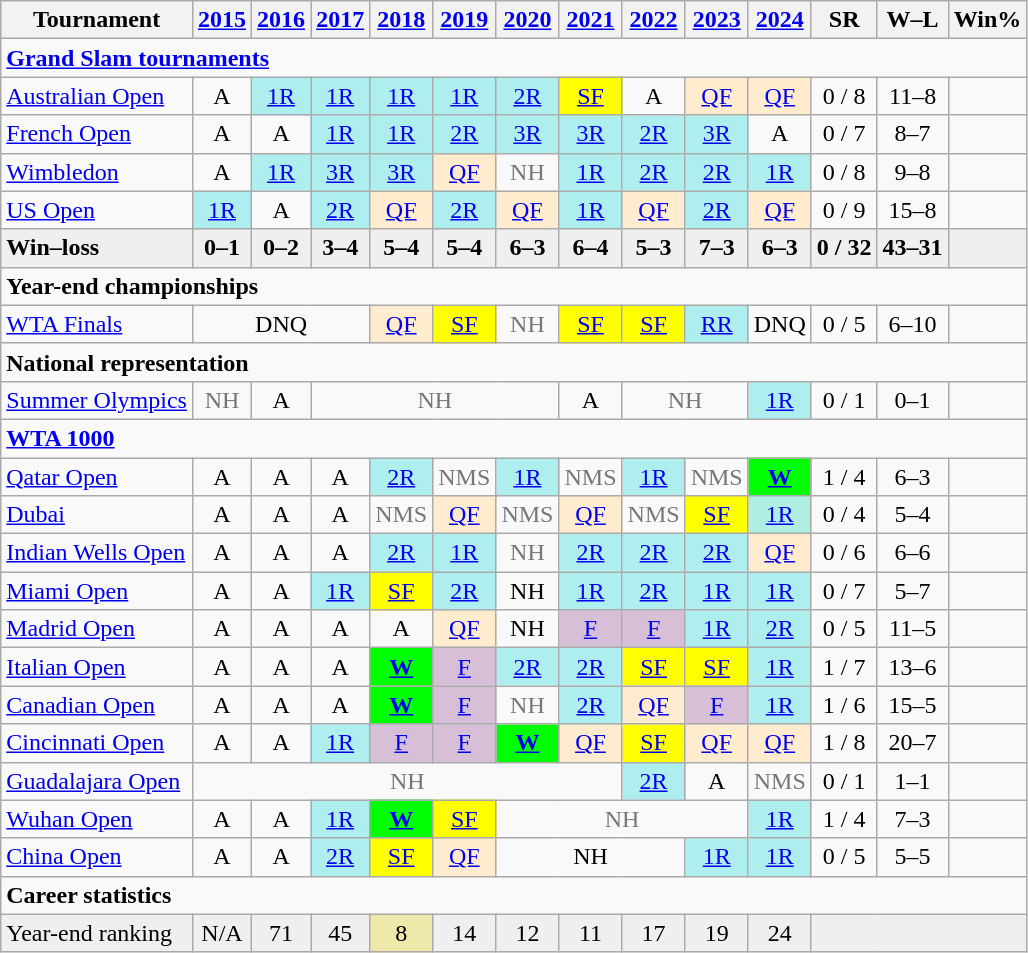<table class=wikitable style=text-align:center>
<tr>
<th>Tournament</th>
<th><a href='#'>2015</a></th>
<th><a href='#'>2016</a></th>
<th><a href='#'>2017</a></th>
<th><a href='#'>2018</a></th>
<th><a href='#'>2019</a></th>
<th><a href='#'>2020</a></th>
<th><a href='#'>2021</a></th>
<th><a href='#'>2022</a></th>
<th><a href='#'>2023</a></th>
<th><a href='#'>2024</a></th>
<th>SR</th>
<th>W–L</th>
<th>Win%</th>
</tr>
<tr>
<td colspan="14" style="text-align:left"><strong><a href='#'>Grand Slam tournaments</a></strong></td>
</tr>
<tr>
<td style=text-align:left><a href='#'>Australian Open</a></td>
<td>A</td>
<td style=background:#afeeee><a href='#'>1R</a></td>
<td style=background:#afeeee><a href='#'>1R</a></td>
<td style=background:#afeeee><a href='#'>1R</a></td>
<td style=background:#afeeee><a href='#'>1R</a></td>
<td style=background:#afeeee><a href='#'>2R</a></td>
<td bgcolor=yellow><a href='#'>SF</a></td>
<td>A</td>
<td style=background:#ffebcd><a href='#'>QF</a></td>
<td style=background:#ffebcd><a href='#'>QF</a></td>
<td>0 / 8</td>
<td>11–8</td>
<td></td>
</tr>
<tr>
<td style=text-align:left><a href='#'>French Open</a></td>
<td>A</td>
<td>A</td>
<td style=background:#afeeee><a href='#'>1R</a></td>
<td style=background:#afeeee><a href='#'>1R</a></td>
<td style=background:#afeeee><a href='#'>2R</a></td>
<td style=background:#afeeee><a href='#'>3R</a></td>
<td style=background:#afeeee><a href='#'>3R</a></td>
<td style=background:#afeeee><a href='#'>2R</a></td>
<td style=background:#afeeee><a href='#'>3R</a></td>
<td>A</td>
<td>0 / 7</td>
<td>8–7</td>
<td></td>
</tr>
<tr>
<td style=text-align:left><a href='#'>Wimbledon</a></td>
<td>A</td>
<td style=background:#afeeee><a href='#'>1R</a></td>
<td style=background:#afeeee><a href='#'>3R</a></td>
<td style=background:#afeeee><a href='#'>3R</a></td>
<td style=background:#ffebcd><a href='#'>QF</a></td>
<td style=color:#767676>NH</td>
<td style=background:#afeeee><a href='#'>1R</a></td>
<td style=background:#afeeee><a href='#'>2R</a></td>
<td style=background:#afeeee><a href='#'>2R</a></td>
<td style=background:#afeeee><a href='#'>1R</a></td>
<td>0 / 8</td>
<td>9–8</td>
<td></td>
</tr>
<tr>
<td style=text-align:left><a href='#'>US Open</a></td>
<td style=background:#afeeee><a href='#'>1R</a></td>
<td>A</td>
<td style=background:#afeeee><a href='#'>2R</a></td>
<td style=background:#ffebcd><a href='#'>QF</a></td>
<td style=background:#afeeee><a href='#'>2R</a></td>
<td style=background:#ffebcd><a href='#'>QF</a></td>
<td style=background:#afeeee><a href='#'>1R</a></td>
<td style="background:#ffebcd"><a href='#'>QF</a></td>
<td style=background:#afeeee><a href='#'>2R</a></td>
<td style="background:#ffebcd"><a href='#'>QF</a></td>
<td>0 / 9</td>
<td>15–8</td>
<td></td>
</tr>
<tr style=background:#efefef;font-weight:bold>
<td style=text-align:left>Win–loss</td>
<td>0–1</td>
<td>0–2</td>
<td>3–4</td>
<td>5–4</td>
<td>5–4</td>
<td>6–3</td>
<td>6–4</td>
<td>5–3</td>
<td>7–3</td>
<td>6–3</td>
<td>0 / 32</td>
<td>43–31</td>
<td></td>
</tr>
<tr>
<td colspan="14" align="left"><strong>Year-end championships</strong></td>
</tr>
<tr>
<td align=left><a href='#'>WTA Finals</a></td>
<td colspan=3>DNQ</td>
<td bgcolor=ffebcd><a href='#'>QF</a></td>
<td bgcolor=yellow><a href='#'>SF</a></td>
<td style=color:#767676>NH</td>
<td bgcolor=yellow><a href='#'>SF</a></td>
<td bgcolor=yellow><a href='#'>SF</a></td>
<td bgcolor=afeeee><a href='#'>RR</a></td>
<td>DNQ</td>
<td>0 / 5</td>
<td>6–10</td>
<td></td>
</tr>
<tr>
<td colspan="14" align="left"><strong>National representation</strong></td>
</tr>
<tr>
<td align=left><a href='#'>Summer Olympics</a></td>
<td style=color:#767676>NH</td>
<td>A</td>
<td colspan ="4" style=color:#767676>NH</td>
<td>A</td>
<td colspan ="2" style=color:#767676>NH</td>
<td bgcolor=afeeee><a href='#'>1R</a></td>
<td>0 / 1</td>
<td>0–1</td>
<td></td>
</tr>
<tr>
<td colspan="14" style="text-align:left"><a href='#'><strong>WTA 1000</strong></a></td>
</tr>
<tr>
<td align=left><a href='#'>Qatar Open</a></td>
<td>A</td>
<td>A</td>
<td>A</td>
<td colspan=1 style=background:#afeeee><a href='#'>2R</a></td>
<td style="color:#767676">NMS</td>
<td colspan=1 style=background:#afeeee><a href='#'>1R</a></td>
<td style="color:#767676">NMS</td>
<td bgcolor=afeeee><a href='#'>1R</a></td>
<td style="color:#767676">NMS</td>
<td bgcolor=lime><a href='#'><strong>W</strong></a></td>
<td>1 / 4</td>
<td>6–3</td>
<td></td>
</tr>
<tr>
<td align=left><a href='#'>Dubai</a></td>
<td>A</td>
<td>A</td>
<td>A</td>
<td style="color:#767676">NMS</td>
<td bgcolor=ffebcd><a href='#'>QF</a></td>
<td style="color:#767676">NMS</td>
<td bgcolor=ffebcd><a href='#'>QF</a></td>
<td style="color:#767676">NMS</td>
<td bgcolor=yellow><a href='#'>SF</a></td>
<td bgcolor=afeeeee><a href='#'>1R</a></td>
<td>0 / 4</td>
<td>5–4</td>
<td></td>
</tr>
<tr>
<td align=left><a href='#'>Indian Wells Open</a></td>
<td>A</td>
<td>A</td>
<td>A</td>
<td bgcolor=afeeee><a href='#'>2R</a></td>
<td bgcolor=afeeee><a href='#'>1R</a></td>
<td style="color:#767676">NH</td>
<td bgcolor=afeeee><a href='#'>2R</a></td>
<td bgcolor=afeeee><a href='#'>2R</a></td>
<td bgcolor=afeeee><a href='#'>2R</a></td>
<td bgcolor=ffebcd><a href='#'>QF</a></td>
<td>0 / 6</td>
<td>6–6</td>
<td></td>
</tr>
<tr>
<td align=left><a href='#'>Miami Open</a></td>
<td>A</td>
<td>A</td>
<td bgcolor=afeeee><a href='#'>1R</a></td>
<td bgcolor=yellow><a href='#'>SF</a></td>
<td bgcolor=afeeee><a href='#'>2R</a></td>
<td>NH</td>
<td bgcolor=afeeee><a href='#'>1R</a></td>
<td bgcolor=afeeee><a href='#'>2R</a></td>
<td bgcolor=afeeee><a href='#'>1R</a></td>
<td bgcolor=afeeee><a href='#'>1R</a></td>
<td>0 / 7</td>
<td>5–7</td>
<td></td>
</tr>
<tr>
<td align=left><a href='#'>Madrid Open</a></td>
<td>A</td>
<td>A</td>
<td>A</td>
<td>A</td>
<td bgcolor=ffebcd><a href='#'>QF</a></td>
<td>NH</td>
<td style=background:thistle><a href='#'>F</a></td>
<td bgcolor=thistle><a href='#'>F</a></td>
<td bgcolor=afeeee><a href='#'>1R</a></td>
<td bgcolor=afeeee><a href='#'>2R</a></td>
<td>0 / 5</td>
<td>11–5</td>
<td></td>
</tr>
<tr>
<td align=left><a href='#'>Italian Open</a></td>
<td>A</td>
<td>A</td>
<td>A</td>
<td bgcolor=lime><a href='#'><strong>W</strong></a></td>
<td bgcolor=thistle><a href='#'>F</a></td>
<td bgcolor=afeeee><a href='#'>2R</a></td>
<td bgcolor=afeeee><a href='#'>2R</a></td>
<td bgcolor=yellow><a href='#'>SF</a></td>
<td bgcolor=yellow><a href='#'>SF</a></td>
<td bgcolor=afeeee><a href='#'>1R</a></td>
<td>1 / 7</td>
<td>13–6</td>
<td></td>
</tr>
<tr>
<td align=left><a href='#'>Canadian Open</a></td>
<td>A</td>
<td>A</td>
<td>A</td>
<td bgcolor=lime><a href='#'><strong>W</strong></a></td>
<td bgcolor=thistle><a href='#'>F</a></td>
<td style=color:#767676>NH</td>
<td bgcolor=afeeee><a href='#'>2R</a></td>
<td bgcolor="ffebcd"><a href='#'>QF</a></td>
<td bgcolor="thistle"><a href='#'>F</a></td>
<td bgcolor=afeeee><a href='#'>1R</a></td>
<td>1 / 6</td>
<td>15–5</td>
<td></td>
</tr>
<tr>
<td align=left><a href='#'>Cincinnati Open</a></td>
<td>A</td>
<td>A</td>
<td bgcolor=afeeee><a href='#'>1R</a></td>
<td bgcolor=thistle><a href='#'>F</a></td>
<td bgcolor=thistle><a href='#'>F</a></td>
<td bgcolor=lime><a href='#'><strong>W</strong></a></td>
<td bgcolor=ffebcd><a href='#'>QF</a></td>
<td bgcolor=yellow><a href='#'>SF</a></td>
<td bgcolor=ffebcd><a href='#'>QF</a></td>
<td bgcolor=ffebcd><a href='#'>QF</a></td>
<td>1 / 8</td>
<td>20–7</td>
<td></td>
</tr>
<tr>
<td align=left><a href='#'>Guadalajara Open</a></td>
<td colspan="7" style="color:#767676">NH</td>
<td bgcolor=afeeee><a href='#'>2R</a></td>
<td>A</td>
<td style="color:#767676">NMS</td>
<td>0 / 1</td>
<td>1–1</td>
<td></td>
</tr>
<tr>
<td align=left><a href='#'>Wuhan Open</a></td>
<td>A</td>
<td>A</td>
<td bgcolor=afeeee><a href='#'>1R</a></td>
<td bgcolor=lime><a href='#'><strong>W</strong></a></td>
<td bgcolor=yellow><a href='#'>SF</a></td>
<td colspan="4" style="color:#767676">NH</td>
<td bgcolor="afeeee"><a href='#'>1R</a></td>
<td>1 / 4</td>
<td>7–3</td>
<td></td>
</tr>
<tr>
<td align=left><a href='#'>China Open</a></td>
<td>A</td>
<td>A</td>
<td bgcolor=afeeee><a href='#'>2R</a></td>
<td bgcolor=yellow><a href='#'>SF</a></td>
<td bgcolor=ffebcd><a href='#'>QF</a></td>
<td colspan="3">NH</td>
<td bgcolor=afeeee><a href='#'>1R</a></td>
<td bgcolor=afeeee><a href='#'>1R</a></td>
<td>0 / 5</td>
<td>5–5</td>
<td></td>
</tr>
<tr>
<td colspan="14" align="left"><strong>Career statistics</strong></td>
</tr>
<tr bgcolor=efefef>
<td align=left>Year-end ranking</td>
<td>N/A</td>
<td>71</td>
<td>45</td>
<td bgcolor=EEE8AA>8</td>
<td>14</td>
<td>12</td>
<td>11</td>
<td>17</td>
<td>19</td>
<td>24</td>
<td colspan="3"></td>
</tr>
</table>
